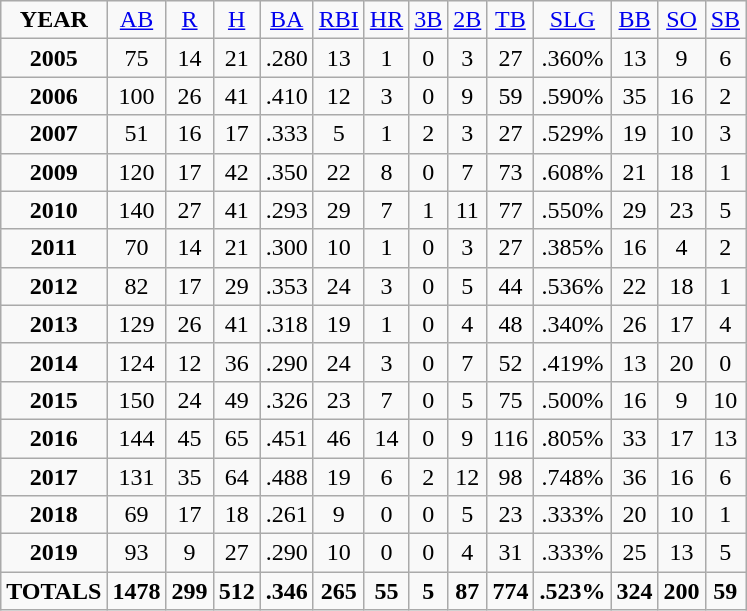<table class="wikitable">
<tr align=center>
<td><strong>YEAR</strong></td>
<td><a href='#'>AB</a></td>
<td><a href='#'>R</a></td>
<td><a href='#'>H</a></td>
<td><a href='#'>BA</a></td>
<td><a href='#'>RBI</a></td>
<td><a href='#'>HR</a></td>
<td><a href='#'>3B</a></td>
<td><a href='#'>2B</a></td>
<td><a href='#'>TB</a></td>
<td><a href='#'>SLG</a></td>
<td><a href='#'>BB</a></td>
<td><a href='#'>SO</a></td>
<td><a href='#'>SB</a></td>
</tr>
<tr align=center>
<td><strong>2005</strong></td>
<td>75</td>
<td>14</td>
<td>21</td>
<td>.280</td>
<td>13</td>
<td>1</td>
<td>0</td>
<td>3</td>
<td>27</td>
<td>.360%</td>
<td>13</td>
<td>9</td>
<td>6</td>
</tr>
<tr align=center>
<td><strong>2006</strong></td>
<td>100</td>
<td>26</td>
<td>41</td>
<td>.410</td>
<td>12</td>
<td>3</td>
<td>0</td>
<td>9</td>
<td>59</td>
<td>.590%</td>
<td>35</td>
<td>16</td>
<td>2</td>
</tr>
<tr align=center>
<td><strong>2007</strong></td>
<td>51</td>
<td>16</td>
<td>17</td>
<td>.333</td>
<td>5</td>
<td>1</td>
<td>2</td>
<td>3</td>
<td>27</td>
<td>.529%</td>
<td>19</td>
<td>10</td>
<td>3</td>
</tr>
<tr align=center>
<td><strong>2009</strong></td>
<td>120</td>
<td>17</td>
<td>42</td>
<td>.350</td>
<td>22</td>
<td>8</td>
<td>0</td>
<td>7</td>
<td>73</td>
<td>.608%</td>
<td>21</td>
<td>18</td>
<td>1</td>
</tr>
<tr align=center>
<td><strong>2010</strong></td>
<td>140</td>
<td>27</td>
<td>41</td>
<td>.293</td>
<td>29</td>
<td>7</td>
<td>1</td>
<td>11</td>
<td>77</td>
<td>.550%</td>
<td>29</td>
<td>23</td>
<td>5</td>
</tr>
<tr align=center>
<td><strong>2011</strong></td>
<td>70</td>
<td>14</td>
<td>21</td>
<td>.300</td>
<td>10</td>
<td>1</td>
<td>0</td>
<td>3</td>
<td>27</td>
<td>.385%</td>
<td>16</td>
<td>4</td>
<td>2</td>
</tr>
<tr align=center>
<td><strong>2012</strong></td>
<td>82</td>
<td>17</td>
<td>29</td>
<td>.353</td>
<td>24</td>
<td>3</td>
<td>0</td>
<td>5</td>
<td>44</td>
<td>.536%</td>
<td>22</td>
<td>18</td>
<td>1</td>
</tr>
<tr align=center>
<td><strong>2013</strong></td>
<td>129</td>
<td>26</td>
<td>41</td>
<td>.318</td>
<td>19</td>
<td>1</td>
<td>0</td>
<td>4</td>
<td>48</td>
<td>.340%</td>
<td>26</td>
<td>17</td>
<td>4</td>
</tr>
<tr align=center>
<td><strong>2014</strong></td>
<td>124</td>
<td>12</td>
<td>36</td>
<td>.290</td>
<td>24</td>
<td>3</td>
<td>0</td>
<td>7</td>
<td>52</td>
<td>.419%</td>
<td>13</td>
<td>20</td>
<td>0</td>
</tr>
<tr align=center>
<td><strong>2015</strong></td>
<td>150</td>
<td>24</td>
<td>49</td>
<td>.326</td>
<td>23</td>
<td>7</td>
<td>0</td>
<td>5</td>
<td>75</td>
<td>.500%</td>
<td>16</td>
<td>9</td>
<td>10</td>
</tr>
<tr align=center>
<td><strong>2016</strong></td>
<td>144</td>
<td>45</td>
<td>65</td>
<td>.451</td>
<td>46</td>
<td>14</td>
<td>0</td>
<td>9</td>
<td>116</td>
<td>.805%</td>
<td>33</td>
<td>17</td>
<td>13</td>
</tr>
<tr align=center>
<td><strong>2017</strong></td>
<td>131</td>
<td>35</td>
<td>64</td>
<td>.488</td>
<td>19</td>
<td>6</td>
<td>2</td>
<td>12</td>
<td>98</td>
<td>.748%</td>
<td>36</td>
<td>16</td>
<td>6</td>
</tr>
<tr align=center>
<td><strong>2018</strong></td>
<td>69</td>
<td>17</td>
<td>18</td>
<td>.261</td>
<td>9</td>
<td>0</td>
<td>0</td>
<td>5</td>
<td>23</td>
<td>.333%</td>
<td>20</td>
<td>10</td>
<td>1</td>
</tr>
<tr align=center>
<td><strong>2019</strong></td>
<td>93</td>
<td>9</td>
<td>27</td>
<td>.290</td>
<td>10</td>
<td>0</td>
<td>0</td>
<td>4</td>
<td>31</td>
<td>.333%</td>
<td>25</td>
<td>13</td>
<td>5</td>
</tr>
<tr align=center>
<td><strong>TOTALS</strong></td>
<td><strong>1478</strong></td>
<td><strong>299</strong></td>
<td><strong>512</strong></td>
<td><strong>.346</strong></td>
<td><strong>265</strong></td>
<td><strong>55</strong></td>
<td><strong>5</strong></td>
<td><strong>87</strong></td>
<td><strong>774</strong></td>
<td><strong>.523%</strong></td>
<td><strong>324</strong></td>
<td><strong>200</strong></td>
<td><strong>59</strong></td>
</tr>
</table>
